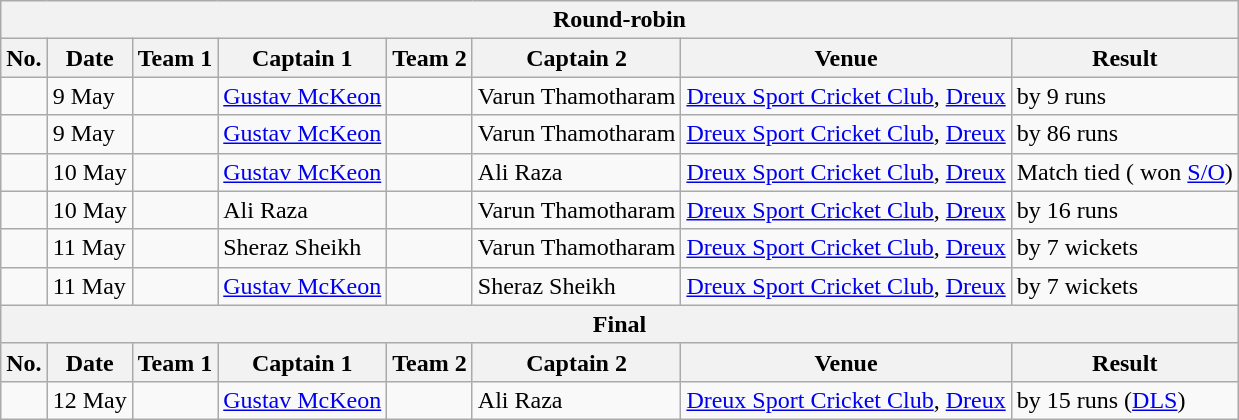<table class="wikitable">
<tr>
<th colspan="9">Round-robin</th>
</tr>
<tr>
<th>No.</th>
<th>Date</th>
<th>Team 1</th>
<th>Captain 1</th>
<th>Team 2</th>
<th>Captain 2</th>
<th>Venue</th>
<th>Result</th>
</tr>
<tr>
<td></td>
<td>9 May</td>
<td></td>
<td><a href='#'>Gustav McKeon</a></td>
<td></td>
<td>Varun Thamotharam</td>
<td><a href='#'>Dreux Sport Cricket Club</a>, <a href='#'>Dreux</a></td>
<td> by 9 runs</td>
</tr>
<tr>
<td></td>
<td>9 May</td>
<td></td>
<td><a href='#'>Gustav McKeon</a></td>
<td></td>
<td>Varun Thamotharam</td>
<td><a href='#'>Dreux Sport Cricket Club</a>, <a href='#'>Dreux</a></td>
<td> by 86 runs</td>
</tr>
<tr>
<td></td>
<td>10 May</td>
<td></td>
<td><a href='#'>Gustav McKeon</a></td>
<td></td>
<td>Ali Raza</td>
<td><a href='#'>Dreux Sport Cricket Club</a>, <a href='#'>Dreux</a></td>
<td>Match tied ( won <a href='#'>S/O</a>)</td>
</tr>
<tr>
<td></td>
<td>10 May</td>
<td></td>
<td>Ali Raza</td>
<td></td>
<td>Varun Thamotharam</td>
<td><a href='#'>Dreux Sport Cricket Club</a>, <a href='#'>Dreux</a></td>
<td> by 16 runs</td>
</tr>
<tr>
<td></td>
<td>11 May</td>
<td></td>
<td>Sheraz Sheikh</td>
<td></td>
<td>Varun Thamotharam</td>
<td><a href='#'>Dreux Sport Cricket Club</a>, <a href='#'>Dreux</a></td>
<td> by 7 wickets</td>
</tr>
<tr>
<td></td>
<td>11 May</td>
<td></td>
<td><a href='#'>Gustav McKeon</a></td>
<td></td>
<td>Sheraz Sheikh</td>
<td><a href='#'>Dreux Sport Cricket Club</a>, <a href='#'>Dreux</a></td>
<td> by 7 wickets</td>
</tr>
<tr>
<th colspan="8">Final</th>
</tr>
<tr>
<th>No.</th>
<th>Date</th>
<th>Team 1</th>
<th>Captain 1</th>
<th>Team 2</th>
<th>Captain 2</th>
<th>Venue</th>
<th>Result</th>
</tr>
<tr>
<td></td>
<td>12 May</td>
<td></td>
<td><a href='#'>Gustav McKeon</a></td>
<td></td>
<td>Ali Raza</td>
<td><a href='#'>Dreux Sport Cricket Club</a>, <a href='#'>Dreux</a></td>
<td> by 15 runs (<a href='#'>DLS</a>)</td>
</tr>
</table>
